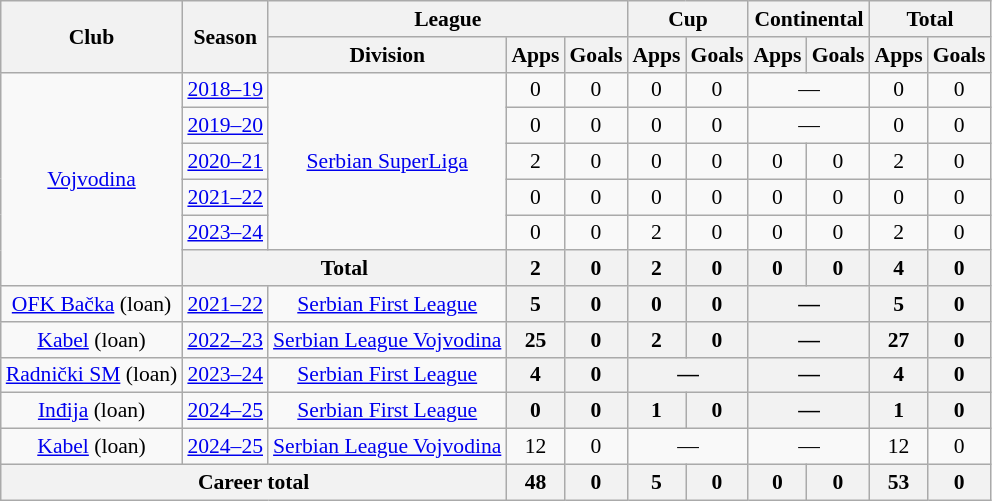<table class="wikitable" style="text-align:center;font-size:90%">
<tr>
<th rowspan="2">Club</th>
<th rowspan="2">Season</th>
<th colspan="3">League</th>
<th colspan="2">Cup</th>
<th colspan="2">Continental</th>
<th colspan="2">Total</th>
</tr>
<tr>
<th>Division</th>
<th>Apps</th>
<th>Goals</th>
<th>Apps</th>
<th>Goals</th>
<th>Apps</th>
<th>Goals</th>
<th>Apps</th>
<th>Goals</th>
</tr>
<tr>
<td rowspan="6"><a href='#'>Vojvodina</a></td>
<td><a href='#'>2018–19</a></td>
<td rowspan="5"><a href='#'>Serbian SuperLiga</a></td>
<td>0</td>
<td>0</td>
<td>0</td>
<td>0</td>
<td colspan="2">—</td>
<td>0</td>
<td>0</td>
</tr>
<tr>
<td><a href='#'>2019–20</a></td>
<td>0</td>
<td>0</td>
<td>0</td>
<td>0</td>
<td colspan="2">—</td>
<td>0</td>
<td>0</td>
</tr>
<tr>
<td><a href='#'>2020–21</a></td>
<td>2</td>
<td>0</td>
<td>0</td>
<td>0</td>
<td>0</td>
<td>0</td>
<td>2</td>
<td>0</td>
</tr>
<tr>
<td><a href='#'>2021–22</a></td>
<td>0</td>
<td>0</td>
<td>0</td>
<td>0</td>
<td>0</td>
<td>0</td>
<td>0</td>
<td>0</td>
</tr>
<tr>
<td><a href='#'>2023–24</a></td>
<td>0</td>
<td>0</td>
<td>2</td>
<td>0</td>
<td>0</td>
<td>0</td>
<td>2</td>
<td>0</td>
</tr>
<tr>
<th colspan="2">Total</th>
<th>2</th>
<th>0</th>
<th>2</th>
<th>0</th>
<th>0</th>
<th>0</th>
<th>4</th>
<th>0</th>
</tr>
<tr>
<td><a href='#'>OFK Bačka</a> (loan)</td>
<td><a href='#'>2021–22</a></td>
<td><a href='#'>Serbian First League</a></td>
<th>5</th>
<th>0</th>
<th>0</th>
<th>0</th>
<th colspan="2">—</th>
<th>5</th>
<th>0</th>
</tr>
<tr>
<td><a href='#'>Kabel</a> (loan)</td>
<td><a href='#'>2022–23</a></td>
<td><a href='#'>Serbian League Vojvodina</a></td>
<th>25</th>
<th>0</th>
<th>2</th>
<th>0</th>
<th colspan="2">—</th>
<th>27</th>
<th>0</th>
</tr>
<tr>
<td><a href='#'>Radnički SM</a> (loan)</td>
<td><a href='#'>2023–24</a></td>
<td><a href='#'>Serbian First League</a></td>
<th>4</th>
<th>0</th>
<th colspan="2">—</th>
<th colspan="2">—</th>
<th>4</th>
<th>0</th>
</tr>
<tr>
<td><a href='#'>Inđija</a> (loan)</td>
<td><a href='#'>2024–25</a></td>
<td><a href='#'>Serbian First League</a></td>
<th>0</th>
<th>0</th>
<th>1</th>
<th>0</th>
<th colspan="2">—</th>
<th>1</th>
<th>0</th>
</tr>
<tr>
<td><a href='#'>Kabel</a> (loan)</td>
<td><a href='#'>2024–25</a></td>
<td><a href='#'>Serbian League Vojvodina</a></td>
<td>12</td>
<td>0</td>
<td colspan="2">—</td>
<td colspan="2">—</td>
<td>12</td>
<td>0</td>
</tr>
<tr>
<th colspan="3">Career total</th>
<th>48</th>
<th>0</th>
<th>5</th>
<th>0</th>
<th>0</th>
<th>0</th>
<th>53</th>
<th>0</th>
</tr>
</table>
